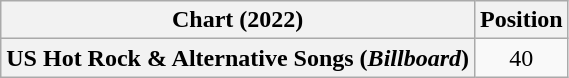<table class="wikitable plainrowheaders" style="text-align:center">
<tr>
<th scope="col">Chart (2022)</th>
<th scope="col">Position</th>
</tr>
<tr>
<th scope="row">US Hot Rock & Alternative Songs (<em>Billboard</em>)</th>
<td>40</td>
</tr>
</table>
